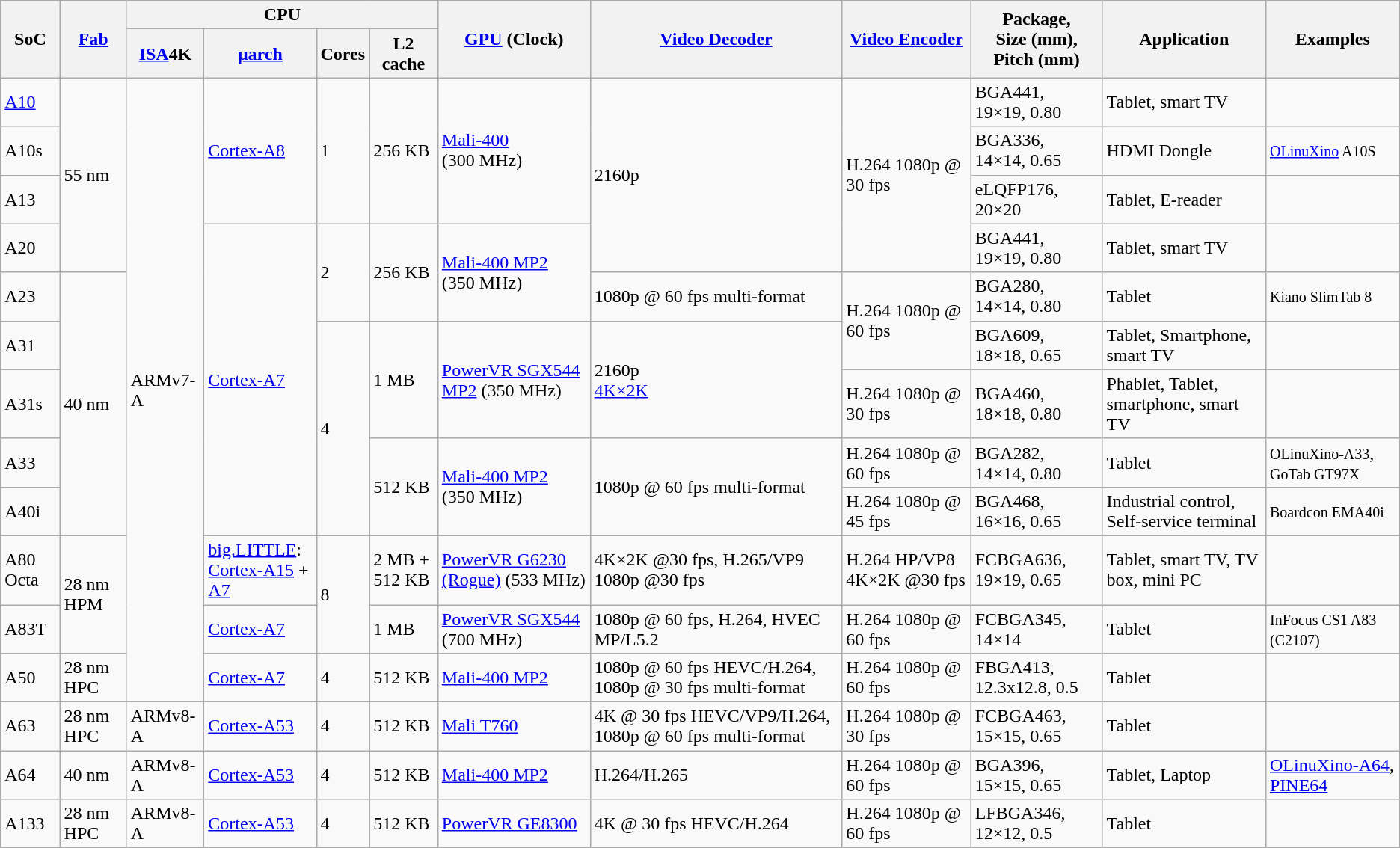<table class="wikitable" style="text-align:left;">
<tr>
<th rowspan="2">SoC</th>
<th rowspan="2"><a href='#'>Fab</a></th>
<th colspan="4">CPU</th>
<th rowspan="2"><a href='#'>GPU</a> (Clock)</th>
<th rowspan="2"><a href='#'>Video Decoder</a></th>
<th rowspan="2"><a href='#'>Video Encoder</a></th>
<th rowspan="2">Package,<br>Size (mm), Pitch (mm)</th>
<th rowspan="2">Application</th>
<th rowspan="2">Examples</th>
</tr>
<tr>
<th><a href='#'>ISA</a>4K</th>
<th><a href='#'>μarch</a></th>
<th>Cores</th>
<th>L2 cache</th>
</tr>
<tr>
<td><a href='#'>A10</a></td>
<td rowspan="4">55 nm</td>
<td rowspan="12">ARMv7-A</td>
<td rowspan="3"><a href='#'>Cortex-A8</a></td>
<td rowspan="3">1</td>
<td rowspan="3">256 KB</td>
<td rowspan="3"><a href='#'>Mali-400</a> (300 MHz)</td>
<td rowspan="4">2160p</td>
<td rowspan="4">H.264 1080p @ 30 fps</td>
<td>BGA441, 19×19, 0.80</td>
<td>Tablet, smart TV</td>
<td></td>
</tr>
<tr>
<td>A10s</td>
<td>BGA336, 14×14, 0.65</td>
<td>HDMI Dongle</td>
<td><small><a href='#'>OLinuXino</a> A10S</small></td>
</tr>
<tr>
<td>A13</td>
<td>eLQFP176, 20×20</td>
<td>Tablet, E-reader</td>
<td><br></td>
</tr>
<tr>
<td>A20</td>
<td rowspan="6"><a href='#'>Cortex-A7</a></td>
<td rowspan="2">2</td>
<td rowspan="2">256 KB</td>
<td rowspan="2"><a href='#'>Mali-400 MP2</a> (350 MHz)</td>
<td>BGA441, 19×19, 0.80</td>
<td>Tablet, smart TV</td>
<td><br></td>
</tr>
<tr>
<td>A23</td>
<td rowspan = 5>40 nm</td>
<td>1080p @ 60 fps multi-format</td>
<td rowspan="2">H.264 1080p @ 60 fps</td>
<td>BGA280, 14×14, 0.80</td>
<td>Tablet</td>
<td><small>Kiano SlimTab 8</small></td>
</tr>
<tr>
<td>A31</td>
<td rowspan="4">4</td>
<td rowspan = 2>1 MB</td>
<td rowspan="2"><a href='#'>PowerVR SGX544 MP2</a> (350 MHz)</td>
<td rowspan="2">2160p<br><a href='#'>4K×2K</a></td>
<td>BGA609, 18×18, 0.65</td>
<td>Tablet, Smartphone, smart TV</td>
<td><br></td>
</tr>
<tr>
<td>A31s</td>
<td>H.264 1080p @ 30 fps</td>
<td>BGA460, 18×18, 0.80</td>
<td>Phablet, Tablet, smartphone, smart TV</td>
<td><br></td>
</tr>
<tr>
<td>A33</td>
<td rowspan="2">512 KB</td>
<td rowspan="2"><a href='#'>Mali-400 MP2</a> (350 MHz)</td>
<td rowspan="2">1080p @ 60 fps multi-format</td>
<td>H.264 1080p @ 60 fps</td>
<td>BGA282, 14×14, 0.80</td>
<td>Tablet</td>
<td><small>OLinuXino-A33</small>, <small>GoTab GT97X</small></td>
</tr>
<tr>
<td>A40i</td>
<td>H.264 1080p @ 45 fps</td>
<td>BGA468, 16×16, 0.65</td>
<td>Industrial control, Self-service terminal</td>
<td><small>Boardcon EMA40i</small></td>
</tr>
<tr>
<td>A80 Octa</td>
<td rowspan="2">28 nm<br>HPM</td>
<td><a href='#'>big.LITTLE</a>:<br><a href='#'>Cortex-A15</a> + <a href='#'>A7</a></td>
<td rowspan="2">8</td>
<td>2 MB +<br>512 KB</td>
<td><a href='#'>PowerVR G6230 (Rogue)</a> (533 MHz)</td>
<td>4K×2K @30 fps, H.265/VP9 1080p @30 fps</td>
<td>H.264 HP/VP8 4K×2K @30 fps</td>
<td>FCBGA636, 19×19, 0.65</td>
<td>Tablet, smart TV, TV box, mini PC</td>
<td><br></td>
</tr>
<tr>
<td>A83T</td>
<td><a href='#'>Cortex-A7</a></td>
<td>1 MB</td>
<td><a href='#'>PowerVR SGX544</a> (700 MHz)</td>
<td>1080p @ 60 fps, H.264, HVEC MP/L5.2</td>
<td rowspan="1">H.264 1080p @ 60 fps</td>
<td>FCBGA345, 14×14</td>
<td>Tablet</td>
<td><small>InFocus CS1 A83 (C2107)</small></td>
</tr>
<tr>
<td>A50</td>
<td>28 nm HPC</td>
<td><a href='#'>Cortex-A7</a></td>
<td>4</td>
<td>512 KB</td>
<td><a href='#'>Mali-400 MP2</a></td>
<td>1080p @ 60 fps HEVC/H.264, 1080p @ 30 fps multi-format</td>
<td>H.264 1080p @ 60 fps</td>
<td>FBGA413, 12.3x12.8, 0.5</td>
<td>Tablet</td>
<td></td>
</tr>
<tr>
<td>A63</td>
<td>28 nm HPC</td>
<td>ARMv8-A</td>
<td><a href='#'>Cortex-A53</a></td>
<td>4</td>
<td>512 KB</td>
<td><a href='#'>Mali T760</a></td>
<td>4K @ 30 fps HEVC/VP9/H.264, 1080p @ 60 fps multi-format</td>
<td>H.264 1080p @ 30 fps</td>
<td>FCBGA463, 15×15, 0.65</td>
<td>Tablet</td>
<td></td>
</tr>
<tr>
<td>A64</td>
<td>40 nm</td>
<td>ARMv8-A</td>
<td><a href='#'>Cortex-A53</a></td>
<td>4</td>
<td>512 KB</td>
<td><a href='#'>Mali-400 MP2</a></td>
<td>H.264/H.265</td>
<td>H.264 1080p @ 60 fps</td>
<td>BGA396, 15×15, 0.65</td>
<td>Tablet, Laptop</td>
<td><a href='#'>OLinuXino-A64</a>, <a href='#'>PINE64</a></td>
</tr>
<tr>
<td>A133</td>
<td>28 nm HPC</td>
<td>ARMv8-A</td>
<td><a href='#'>Cortex-A53</a></td>
<td>4</td>
<td>512 KB</td>
<td><a href='#'>PowerVR GE8300</a></td>
<td>4K @ 30 fps HEVC/H.264</td>
<td>H.264 1080p @ 60 fps</td>
<td>LFBGA346, 12×12, 0.5</td>
<td>Tablet</td>
<td></td>
</tr>
</table>
